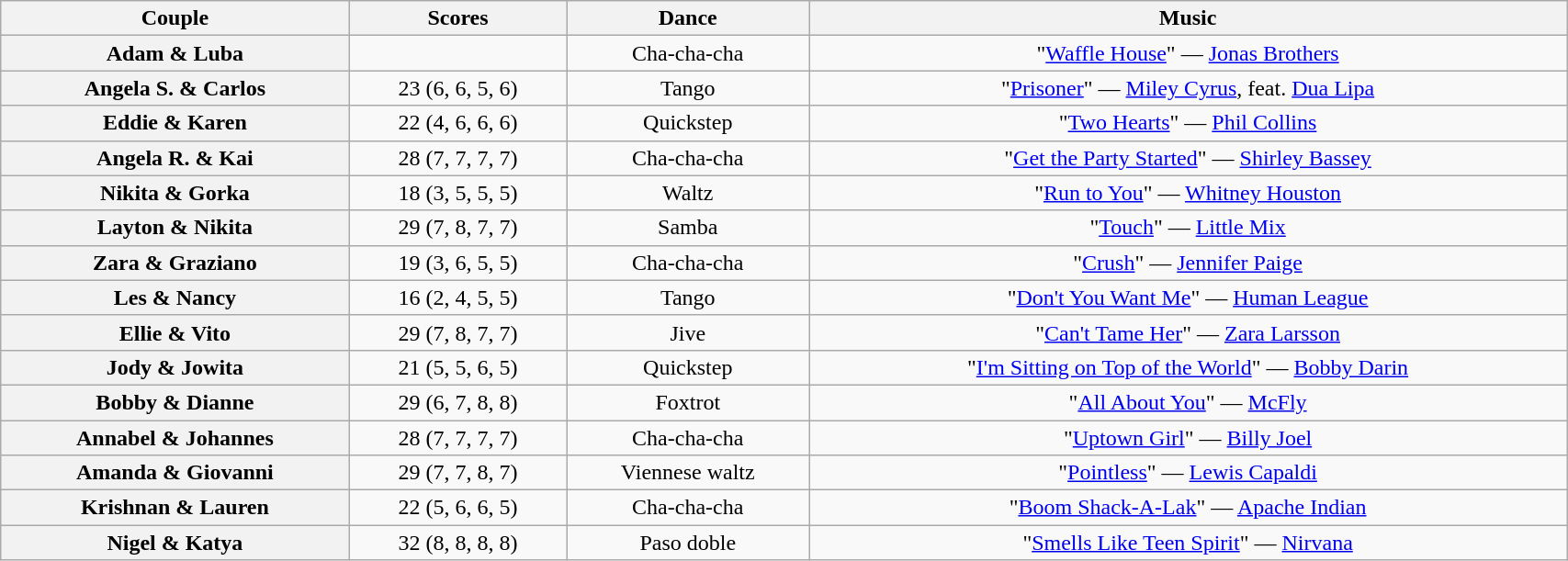<table class="wikitable sortable" style="text-align:center; width: 90%">
<tr>
<th scope="col">Couple</th>
<th scope="col">Scores</th>
<th class="unsortable" scope="col">Dance</th>
<th class="unsortable" scope="col">Music</th>
</tr>
<tr>
<th scope="row">Adam & Luba</th>
<td></td>
<td>Cha-cha-cha</td>
<td>"<a href='#'>Waffle House</a>" — <a href='#'>Jonas Brothers</a></td>
</tr>
<tr>
<th scope="row">Angela S. & Carlos</th>
<td>23 (6, 6, 5, 6)</td>
<td>Tango</td>
<td>"<a href='#'>Prisoner</a>" — <a href='#'>Miley Cyrus</a>, feat. <a href='#'>Dua Lipa</a></td>
</tr>
<tr>
<th scope="row">Eddie & Karen</th>
<td>22 (4, 6, 6, 6)</td>
<td>Quickstep</td>
<td>"<a href='#'>Two Hearts</a>" — <a href='#'>Phil Collins</a></td>
</tr>
<tr>
<th scope="row">Angela R. & Kai</th>
<td>28 (7, 7, 7, 7)</td>
<td>Cha-cha-cha</td>
<td>"<a href='#'>Get the Party Started</a>" — <a href='#'>Shirley Bassey</a></td>
</tr>
<tr>
<th scope="row">Nikita & Gorka</th>
<td>18 (3, 5, 5, 5)</td>
<td>Waltz</td>
<td>"<a href='#'>Run to You</a>" — <a href='#'>Whitney Houston</a></td>
</tr>
<tr>
<th scope="row">Layton & Nikita</th>
<td>29 (7, 8, 7, 7)</td>
<td>Samba</td>
<td>"<a href='#'>Touch</a>" — <a href='#'>Little Mix</a></td>
</tr>
<tr>
<th scope="row">Zara & Graziano</th>
<td>19 (3, 6, 5, 5)</td>
<td>Cha-cha-cha</td>
<td>"<a href='#'>Crush</a>" — <a href='#'>Jennifer Paige</a></td>
</tr>
<tr>
<th scope="row">Les & Nancy</th>
<td>16 (2, 4, 5, 5)</td>
<td>Tango</td>
<td>"<a href='#'>Don't You Want Me</a>" — <a href='#'>Human League</a></td>
</tr>
<tr>
<th scope="row">Ellie & Vito</th>
<td>29 (7, 8, 7, 7)</td>
<td>Jive</td>
<td>"<a href='#'>Can't Tame Her</a>" — <a href='#'>Zara Larsson</a></td>
</tr>
<tr>
<th scope="row">Jody & Jowita</th>
<td>21 (5, 5, 6, 5)</td>
<td>Quickstep</td>
<td>"<a href='#'>I'm Sitting on Top of the World</a>" — <a href='#'>Bobby Darin</a></td>
</tr>
<tr>
<th scope="row">Bobby & Dianne</th>
<td>29 (6, 7, 8, 8)</td>
<td>Foxtrot</td>
<td>"<a href='#'>All About You</a>" — <a href='#'>McFly</a></td>
</tr>
<tr>
<th scope="row">Annabel & Johannes</th>
<td>28 (7, 7, 7, 7)</td>
<td>Cha-cha-cha</td>
<td>"<a href='#'>Uptown Girl</a>" — <a href='#'>Billy Joel</a></td>
</tr>
<tr>
<th scope="row">Amanda & Giovanni</th>
<td>29 (7, 7, 8, 7)</td>
<td>Viennese waltz</td>
<td>"<a href='#'>Pointless</a>" — <a href='#'>Lewis Capaldi</a></td>
</tr>
<tr>
<th scope="row">Krishnan & Lauren</th>
<td>22 (5, 6, 6, 5)</td>
<td>Cha-cha-cha</td>
<td>"<a href='#'>Boom Shack-A-Lak</a>" — <a href='#'>Apache Indian</a></td>
</tr>
<tr>
<th scope="row">Nigel & Katya</th>
<td>32 (8, 8, 8, 8)</td>
<td>Paso doble</td>
<td>"<a href='#'>Smells Like Teen Spirit</a>" — <a href='#'>Nirvana</a></td>
</tr>
</table>
